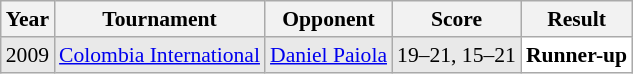<table class="sortable wikitable" style="font-size: 90%;">
<tr>
<th>Year</th>
<th>Tournament</th>
<th>Opponent</th>
<th>Score</th>
<th>Result</th>
</tr>
<tr style="background:#E9E9E9">
<td align="center">2009</td>
<td align="left"><a href='#'>Colombia International</a></td>
<td align="left"> <a href='#'>Daniel Paiola</a></td>
<td align="left">19–21, 15–21</td>
<td style="text-align:left; background:white"> <strong>Runner-up</strong></td>
</tr>
</table>
